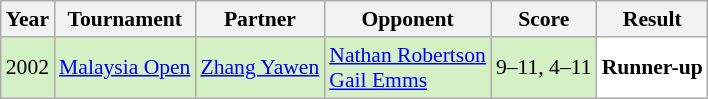<table class="sortable wikitable" style="font-size: 90%;">
<tr>
<th>Year</th>
<th>Tournament</th>
<th>Partner</th>
<th>Opponent</th>
<th>Score</th>
<th>Result</th>
</tr>
<tr style="background:#D4F1C5">
<td align="center">2002</td>
<td align="left"><a href='#'>Malaysia Open</a></td>
<td align="left"> <a href='#'>Zhang Yawen</a></td>
<td align="left"> <a href='#'>Nathan Robertson</a> <br>  <a href='#'>Gail Emms</a></td>
<td align="left">9–11, 4–11</td>
<td style="text-align:left; background:white"> <strong>Runner-up</strong></td>
</tr>
</table>
